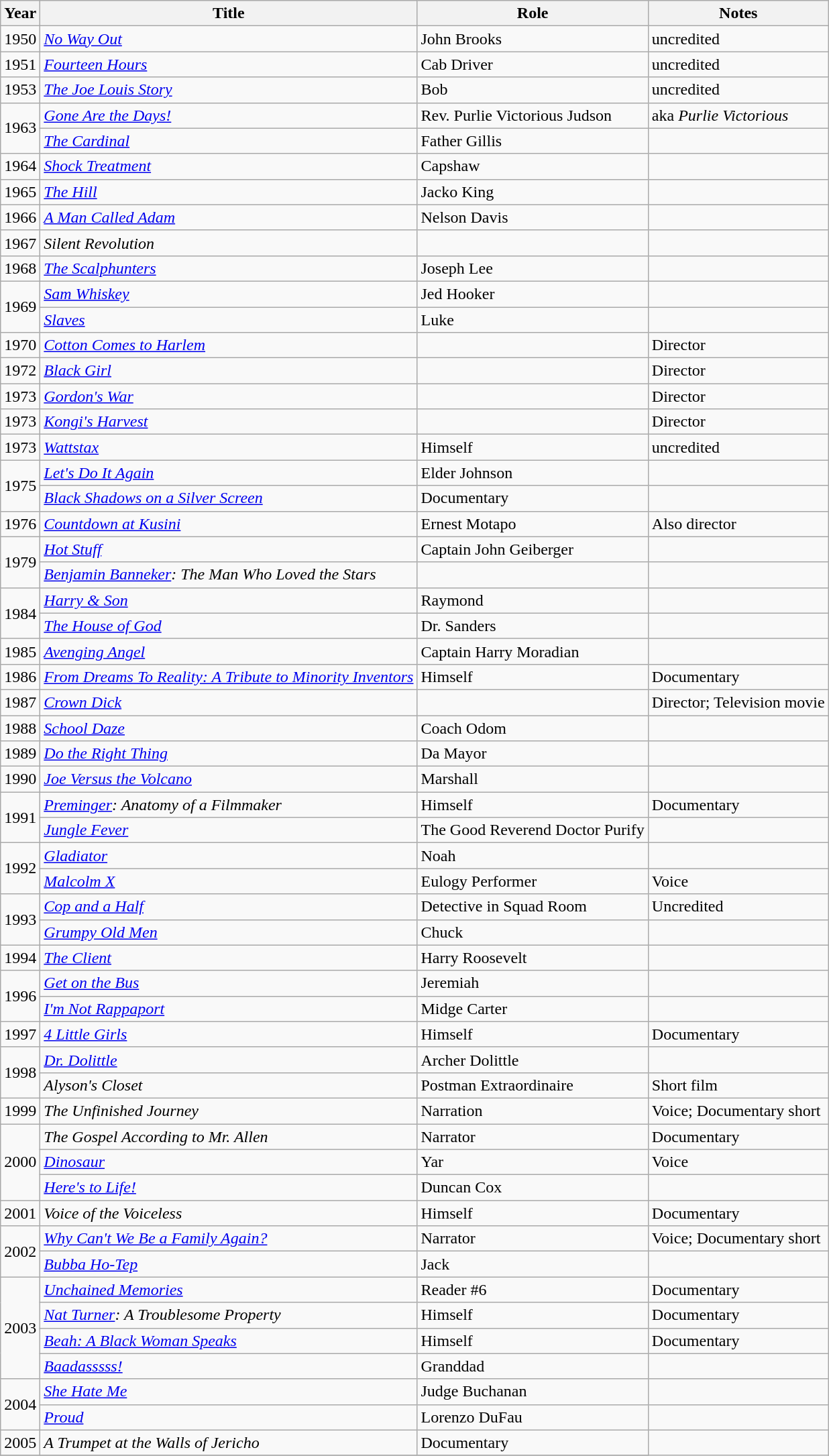<table class="wikitable">
<tr>
<th>Year</th>
<th>Title</th>
<th>Role</th>
<th>Notes</th>
</tr>
<tr>
<td>1950</td>
<td><em><a href='#'>No Way Out</a></em></td>
<td>John Brooks</td>
<td>uncredited</td>
</tr>
<tr>
<td>1951</td>
<td><em><a href='#'>Fourteen Hours</a></em></td>
<td>Cab Driver</td>
<td>uncredited</td>
</tr>
<tr>
<td>1953</td>
<td><em><a href='#'>The Joe Louis Story</a></em></td>
<td>Bob</td>
<td>uncredited</td>
</tr>
<tr>
<td rowspan=2>1963</td>
<td><em><a href='#'>Gone Are the Days!</a></em></td>
<td>Rev. Purlie Victorious Judson</td>
<td>aka <em>Purlie Victorious</em></td>
</tr>
<tr>
<td><em><a href='#'>The Cardinal</a></em></td>
<td>Father Gillis</td>
<td></td>
</tr>
<tr>
<td>1964</td>
<td><em><a href='#'>Shock Treatment</a></em></td>
<td>Capshaw</td>
<td></td>
</tr>
<tr>
<td>1965</td>
<td><em><a href='#'>The Hill</a></em></td>
<td>Jacko King</td>
<td></td>
</tr>
<tr>
<td>1966</td>
<td><em><a href='#'>A Man Called Adam</a></em></td>
<td>Nelson Davis</td>
<td></td>
</tr>
<tr>
<td>1967</td>
<td><em>Silent Revolution</em></td>
<td></td>
<td></td>
</tr>
<tr>
<td>1968</td>
<td><em><a href='#'>The Scalphunters</a></em></td>
<td>Joseph Lee</td>
<td></td>
</tr>
<tr>
<td rowspan=2>1969</td>
<td><em><a href='#'>Sam Whiskey</a></em></td>
<td>Jed Hooker</td>
<td></td>
</tr>
<tr>
<td><em><a href='#'>Slaves</a></em></td>
<td>Luke</td>
<td></td>
</tr>
<tr>
<td>1970</td>
<td><em><a href='#'>Cotton Comes to Harlem</a></em></td>
<td></td>
<td>Director</td>
</tr>
<tr>
<td>1972</td>
<td><em><a href='#'>Black Girl</a></em></td>
<td></td>
<td>Director</td>
</tr>
<tr>
<td>1973</td>
<td><em><a href='#'>Gordon's War</a></em></td>
<td></td>
<td>Director</td>
</tr>
<tr>
<td>1973</td>
<td><em><a href='#'>Kongi's Harvest</a></em></td>
<td></td>
<td>Director</td>
</tr>
<tr>
<td>1973</td>
<td><em><a href='#'>Wattstax</a></em></td>
<td>Himself</td>
<td>uncredited</td>
</tr>
<tr>
<td rowspan=2>1975</td>
<td><em><a href='#'>Let's Do It Again</a></em></td>
<td>Elder Johnson</td>
<td></td>
</tr>
<tr>
<td><em><a href='#'>Black Shadows on a Silver Screen</a></em></td>
<td>Documentary</td>
</tr>
<tr>
<td>1976</td>
<td><em><a href='#'>Countdown at Kusini</a></em></td>
<td>Ernest Motapo</td>
<td>Also director</td>
</tr>
<tr>
<td rowspan=2>1979</td>
<td><em><a href='#'>Hot Stuff</a></em></td>
<td>Captain John Geiberger</td>
<td></td>
</tr>
<tr>
<td><em><a href='#'>Benjamin Banneker</a>: The Man Who Loved the Stars</em></td>
<td></td>
<td></td>
</tr>
<tr>
<td rowspan=2>1984</td>
<td><em><a href='#'>Harry & Son</a></em></td>
<td>Raymond</td>
<td></td>
</tr>
<tr>
<td><em><a href='#'>The House of God</a></em></td>
<td>Dr. Sanders</td>
<td></td>
</tr>
<tr>
<td>1985</td>
<td><em><a href='#'>Avenging Angel</a></em></td>
<td>Captain Harry Moradian</td>
<td></td>
</tr>
<tr>
<td>1986</td>
<td><em><a href='#'>From Dreams To Reality: A Tribute to Minority Inventors</a></em></td>
<td>Himself</td>
<td>Documentary</td>
</tr>
<tr>
<td>1987</td>
<td><em><a href='#'>Crown Dick</a></em></td>
<td></td>
<td>Director; Television movie</td>
</tr>
<tr>
<td>1988</td>
<td><em><a href='#'>School Daze</a></em></td>
<td>Coach Odom</td>
<td></td>
</tr>
<tr>
<td>1989</td>
<td><em><a href='#'>Do the Right Thing</a></em></td>
<td>Da Mayor</td>
<td></td>
</tr>
<tr>
<td>1990</td>
<td><em><a href='#'>Joe Versus the Volcano</a></em></td>
<td>Marshall</td>
<td></td>
</tr>
<tr>
<td rowspan=2>1991</td>
<td><em><a href='#'>Preminger</a>: Anatomy of a Filmmaker</em></td>
<td>Himself</td>
<td>Documentary</td>
</tr>
<tr>
<td><em><a href='#'>Jungle Fever</a></em></td>
<td>The Good Reverend Doctor Purify</td>
<td></td>
</tr>
<tr>
<td rowspan=2>1992</td>
<td><em><a href='#'>Gladiator</a></em></td>
<td>Noah</td>
<td></td>
</tr>
<tr>
<td><em><a href='#'>Malcolm X</a></em></td>
<td>Eulogy Performer</td>
<td>Voice</td>
</tr>
<tr>
<td rowspan=2>1993</td>
<td><em><a href='#'>Cop and a Half</a></em></td>
<td>Detective in Squad Room</td>
<td>Uncredited</td>
</tr>
<tr>
<td><em><a href='#'>Grumpy Old Men</a></em></td>
<td>Chuck</td>
<td></td>
</tr>
<tr>
<td>1994</td>
<td><em><a href='#'>The Client</a></em></td>
<td>Harry Roosevelt</td>
<td></td>
</tr>
<tr>
<td rowspan=2>1996</td>
<td><em><a href='#'>Get on the Bus</a></em></td>
<td>Jeremiah</td>
<td></td>
</tr>
<tr>
<td><em><a href='#'>I'm Not Rappaport</a></em></td>
<td>Midge Carter</td>
<td></td>
</tr>
<tr>
<td>1997</td>
<td><em><a href='#'>4 Little Girls</a></em></td>
<td>Himself</td>
<td>Documentary</td>
</tr>
<tr>
<td rowspan=2>1998</td>
<td><em><a href='#'>Dr. Dolittle</a></em></td>
<td>Archer Dolittle</td>
<td></td>
</tr>
<tr>
<td><em>Alyson's Closet</em></td>
<td>Postman Extraordinaire</td>
<td>Short film</td>
</tr>
<tr>
<td>1999</td>
<td><em>The Unfinished Journey</em></td>
<td>Narration</td>
<td>Voice; Documentary short</td>
</tr>
<tr>
<td rowspan=3>2000</td>
<td><em>The Gospel According to Mr. Allen</em></td>
<td>Narrator</td>
<td>Documentary</td>
</tr>
<tr>
<td><em><a href='#'>Dinosaur</a></em></td>
<td>Yar</td>
<td>Voice</td>
</tr>
<tr>
<td><em><a href='#'>Here's to Life!</a></em></td>
<td>Duncan Cox</td>
<td></td>
</tr>
<tr>
<td>2001</td>
<td><em>Voice of the Voiceless</em></td>
<td>Himself</td>
<td>Documentary</td>
</tr>
<tr>
<td rowspan=2>2002</td>
<td><em><a href='#'>Why Can't We Be a Family Again?</a></em></td>
<td>Narrator</td>
<td>Voice; Documentary short</td>
</tr>
<tr>
<td><em><a href='#'>Bubba Ho-Tep</a></em></td>
<td>Jack</td>
</tr>
<tr>
<td rowspan=4>2003</td>
<td><em><a href='#'>Unchained Memories</a></em></td>
<td>Reader #6</td>
<td>Documentary</td>
</tr>
<tr>
<td><em><a href='#'>Nat Turner</a>: A Troublesome Property</em></td>
<td>Himself</td>
<td>Documentary</td>
</tr>
<tr>
<td><em><a href='#'>Beah: A Black Woman Speaks</a></em></td>
<td>Himself</td>
<td>Documentary</td>
</tr>
<tr>
<td><em><a href='#'>Baadasssss!</a></em></td>
<td>Granddad</td>
<td></td>
</tr>
<tr>
<td rowspan=2>2004</td>
<td><em><a href='#'>She Hate Me</a></em></td>
<td>Judge Buchanan</td>
<td></td>
</tr>
<tr>
<td><em><a href='#'>Proud</a></em></td>
<td>Lorenzo DuFau</td>
<td></td>
</tr>
<tr>
<td>2005</td>
<td><em>A Trumpet at the Walls of Jericho</em></td>
<td>Documentary</td>
</tr>
<tr>
</tr>
</table>
